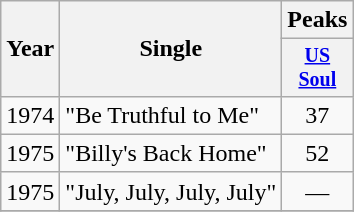<table class="wikitable" style="text-align:center;">
<tr>
<th rowspan="2">Year</th>
<th rowspan="2">Single</th>
<th>Peaks<br></th>
</tr>
<tr style="font-size:smaller;">
<th width="40"><a href='#'>US<br>Soul</a></th>
</tr>
<tr>
<td>1974</td>
<td align="left">"Be Truthful to Me"</td>
<td>37</td>
</tr>
<tr>
<td>1975</td>
<td align="left">"Billy's Back Home"</td>
<td>52</td>
</tr>
<tr>
<td>1975</td>
<td align="left">"July, July, July, July"</td>
<td>—</td>
</tr>
<tr>
</tr>
</table>
